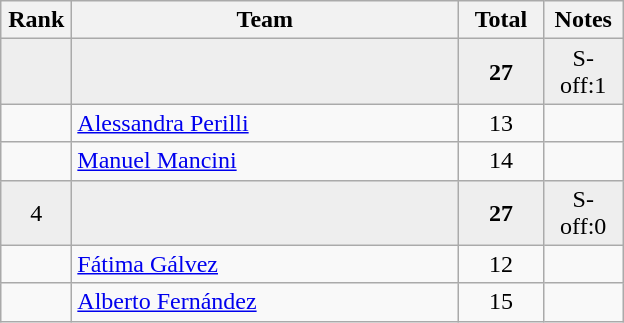<table class="wikitable" style="text-align:center">
<tr>
<th width=40>Rank</th>
<th width=250>Team</th>
<th width=50>Total</th>
<th width=45>Notes</th>
</tr>
<tr bgcolor=eeeeee>
<td></td>
<td align=left></td>
<td><strong>27</strong></td>
<td>S-off:1</td>
</tr>
<tr>
<td></td>
<td align=left><a href='#'>Alessandra Perilli</a></td>
<td>13</td>
<td></td>
</tr>
<tr>
<td></td>
<td align=left><a href='#'>Manuel Mancini</a></td>
<td>14</td>
<td></td>
</tr>
<tr bgcolor=eeeeee>
<td>4</td>
<td align=left></td>
<td><strong>27</strong></td>
<td>S-off:0</td>
</tr>
<tr>
<td></td>
<td align=left><a href='#'>Fátima Gálvez</a></td>
<td>12</td>
<td></td>
</tr>
<tr>
<td></td>
<td align=left><a href='#'>Alberto Fernández</a></td>
<td>15</td>
<td></td>
</tr>
</table>
